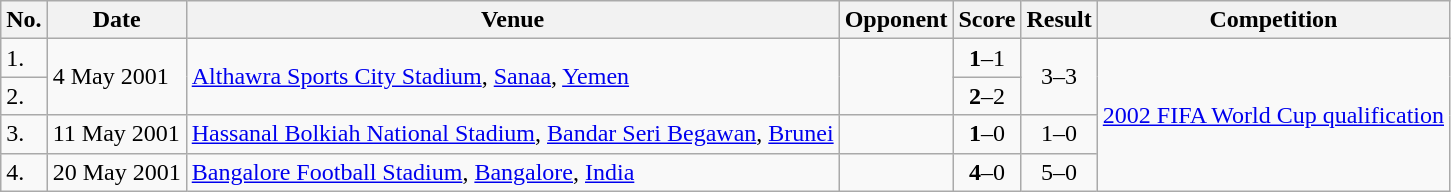<table class="wikitable">
<tr>
<th>No.</th>
<th>Date</th>
<th>Venue</th>
<th>Opponent</th>
<th>Score</th>
<th>Result</th>
<th>Competition</th>
</tr>
<tr>
<td>1.</td>
<td rowspan=2>4 May 2001</td>
<td rowspan=2><a href='#'>Althawra Sports City Stadium</a>, <a href='#'>Sanaa</a>, <a href='#'>Yemen</a></td>
<td rowspan=2></td>
<td align=center><strong>1</strong>–1</td>
<td rowspan=2 align=center>3–3</td>
<td rowspan=4><a href='#'>2002 FIFA World Cup qualification</a></td>
</tr>
<tr>
<td>2.</td>
<td align=center><strong>2</strong>–2</td>
</tr>
<tr>
<td>3.</td>
<td>11 May 2001</td>
<td><a href='#'>Hassanal Bolkiah National Stadium</a>, <a href='#'>Bandar Seri Begawan</a>, <a href='#'>Brunei</a></td>
<td></td>
<td align=center><strong>1</strong>–0</td>
<td align=center>1–0</td>
</tr>
<tr>
<td>4.</td>
<td>20 May 2001</td>
<td><a href='#'>Bangalore Football Stadium</a>, <a href='#'>Bangalore</a>, <a href='#'>India</a></td>
<td></td>
<td align=center><strong>4</strong>–0</td>
<td align=center>5–0</td>
</tr>
</table>
